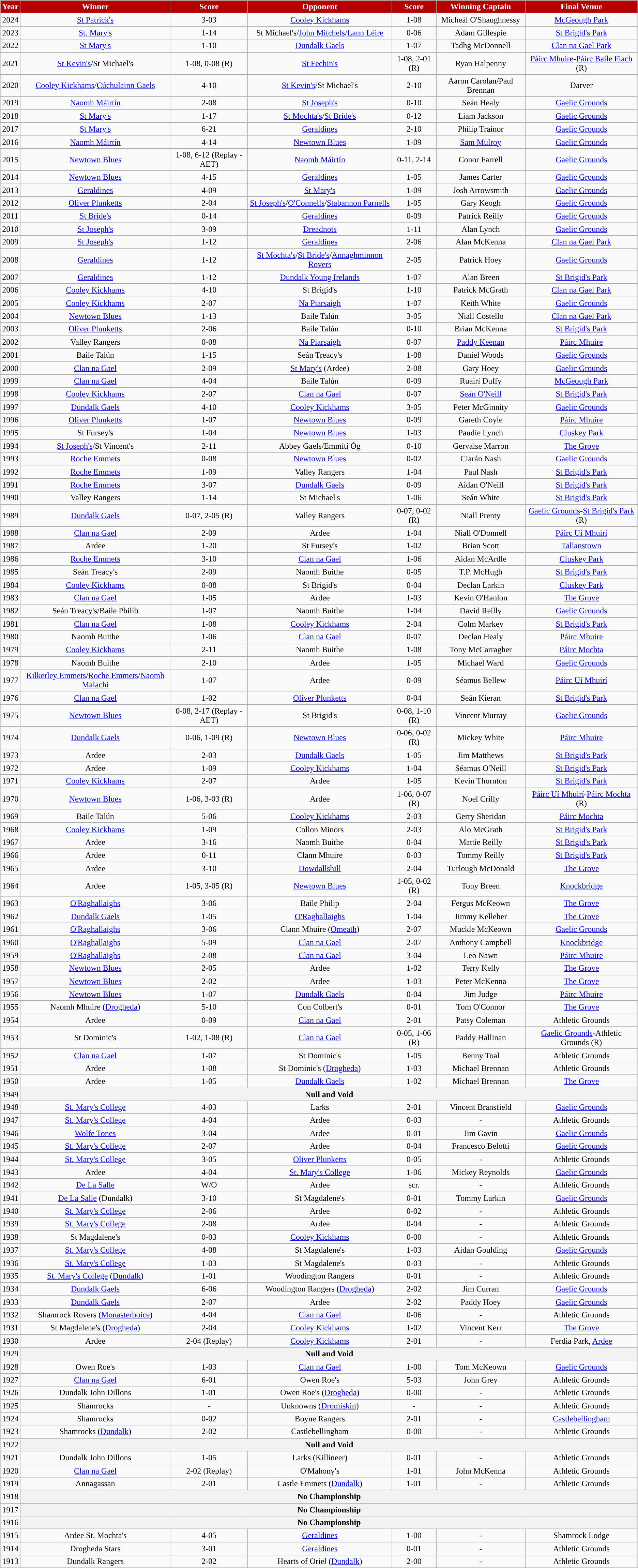<table class="wikitable" style="text-align:center;">
<tr>
<th style="background:#B60000;color:white">Year</th>
<th style="background:#B60000;color:white">Winner</th>
<th style="background:#B60000;color:white">Score</th>
<th style="background:#B60000;color:white">Opponent</th>
<th style="background:#B60000;color:white">Score</th>
<th style="background:#B60000;color:white">Winning Captain</th>
<th style="background:#B60000;color:white">Final Venue</th>
</tr>
<tr>
<td>2024</td>
<td><a href='#'>St Patrick's</a></td>
<td>3-03</td>
<td><a href='#'>Cooley Kickhams</a></td>
<td>1-08</td>
<td>Micheál O'Shaughnessy</td>
<td><a href='#'>McGeough Park</a></td>
</tr>
<tr>
<td>2023</td>
<td><a href='#'>St. Mary's</a></td>
<td>1-14</td>
<td>St Michael's/<a href='#'>John Mitchels</a>/<a href='#'>Lann Léire</a></td>
<td>0-06</td>
<td>Adam Gillespie</td>
<td><a href='#'>St Brigid's Park</a></td>
</tr>
<tr>
<td>2022</td>
<td><a href='#'>St Mary's</a></td>
<td>1-10</td>
<td><a href='#'>Dundalk Gaels</a></td>
<td>1-07</td>
<td>Tadhg McDonnell</td>
<td><a href='#'>Clan na Gael Park</a></td>
</tr>
<tr>
<td>2021</td>
<td><a href='#'>St Kevin's</a>/St Michael's</td>
<td>1-08, 0-08 (R)</td>
<td><a href='#'>St Fechin's</a></td>
<td>1-08, 2-01 (R)</td>
<td>Ryan Halpenny</td>
<td><a href='#'>Páirc Mhuire</a>-<a href='#'>Páirc Baile Fiach</a> (R)</td>
</tr>
<tr>
<td>2020</td>
<td><a href='#'>Cooley Kickhams</a>/<a href='#'>Cúchulainn Gaels</a></td>
<td>4-10</td>
<td><a href='#'>St Kevin's</a>/St Michael's</td>
<td>2-10</td>
<td>Aaron Carolan/Paul Brennan</td>
<td>Darver</td>
</tr>
<tr>
<td>2019</td>
<td><a href='#'>Naomh Máirtín</a></td>
<td>2-08</td>
<td><a href='#'>St Joseph's</a></td>
<td>0-10</td>
<td>Seán Healy</td>
<td><a href='#'>Gaelic Grounds</a></td>
</tr>
<tr>
<td>2018</td>
<td><a href='#'>St Mary's</a></td>
<td>1-17</td>
<td><a href='#'>St Mochta's</a>/<a href='#'>St Bride's</a></td>
<td>0-12</td>
<td>Liam Jackson</td>
<td><a href='#'>Gaelic Grounds</a></td>
</tr>
<tr>
<td>2017</td>
<td><a href='#'>St Mary's</a></td>
<td>6-21</td>
<td><a href='#'>Geraldines</a></td>
<td>2-10</td>
<td>Philip Trainor</td>
<td><a href='#'>Gaelic Grounds</a></td>
</tr>
<tr>
<td>2016</td>
<td><a href='#'>Naomh Máirtín</a></td>
<td>4-14</td>
<td><a href='#'>Newtown Blues</a></td>
<td>1-09</td>
<td><a href='#'>Sam Mulroy</a></td>
<td><a href='#'>Gaelic Grounds</a></td>
</tr>
<tr>
<td>2015</td>
<td><a href='#'>Newtown Blues</a></td>
<td>1-08, 6-12 (Replay - AET)</td>
<td><a href='#'>Naomh Máirtín</a></td>
<td>0-11, 2-14</td>
<td>Conor Farrell</td>
<td><a href='#'>Gaelic Grounds</a></td>
</tr>
<tr>
<td>2014</td>
<td><a href='#'>Newtown Blues</a></td>
<td>4-15</td>
<td><a href='#'>Geraldines</a></td>
<td>1-05</td>
<td>James Carter</td>
<td><a href='#'>Gaelic Grounds</a></td>
</tr>
<tr>
<td>2013</td>
<td><a href='#'>Geraldines</a></td>
<td>4-09</td>
<td><a href='#'>St Mary's</a></td>
<td>1-09</td>
<td>Josh Arrowsmith</td>
<td><a href='#'>Gaelic Grounds</a></td>
</tr>
<tr>
<td>2012</td>
<td><a href='#'>Oliver Plunketts</a></td>
<td>2-04</td>
<td><a href='#'>St Joseph's</a>/<a href='#'>O'Connells</a>/<a href='#'>Stabannon Parnells</a></td>
<td>1-05</td>
<td>Gary Keogh</td>
<td><a href='#'>Gaelic Grounds</a></td>
</tr>
<tr>
<td>2011</td>
<td><a href='#'>St Bride's</a></td>
<td>0-14</td>
<td><a href='#'>Geraldines</a></td>
<td>0-09</td>
<td>Patrick Reilly</td>
<td><a href='#'>Gaelic Grounds</a></td>
</tr>
<tr>
<td>2010</td>
<td><a href='#'>St Joseph's</a></td>
<td>3-09</td>
<td><a href='#'>Dreadnots</a></td>
<td>1-11</td>
<td>Alan Lynch</td>
<td><a href='#'>Gaelic Grounds</a></td>
</tr>
<tr>
<td>2009</td>
<td><a href='#'>St Joseph's</a></td>
<td>1-12</td>
<td><a href='#'>Geraldines</a></td>
<td>2-06</td>
<td>Alan McKenna</td>
<td><a href='#'>Clan na Gael Park</a></td>
</tr>
<tr>
<td>2008</td>
<td><a href='#'>Geraldines</a></td>
<td>1-12</td>
<td><a href='#'>St Mochta's</a>/<a href='#'>St Bride's</a>/<a href='#'>Annaghminnon Rovers</a></td>
<td>2-05</td>
<td>Patrick Hoey</td>
<td><a href='#'>Gaelic Grounds</a></td>
</tr>
<tr>
<td>2007</td>
<td><a href='#'>Geraldines</a></td>
<td>1-12</td>
<td><a href='#'>Dundalk Young Irelands</a></td>
<td>1-07</td>
<td>Alan Breen</td>
<td><a href='#'>St Brigid's Park</a></td>
</tr>
<tr>
<td>2006</td>
<td><a href='#'>Cooley Kickhams</a></td>
<td>4-10</td>
<td>St Brigid's</td>
<td>1-10</td>
<td>Patrick McGrath</td>
<td><a href='#'>Clan na Gael Park</a></td>
</tr>
<tr>
<td>2005</td>
<td><a href='#'>Cooley Kickhams</a></td>
<td>2-07</td>
<td><a href='#'>Na Piarsaigh</a></td>
<td>1-07</td>
<td>Keith White</td>
<td><a href='#'>Gaelic Grounds</a></td>
</tr>
<tr>
<td>2004</td>
<td><a href='#'>Newtown Blues</a></td>
<td>1-13</td>
<td>Baile Talún</td>
<td>3-05</td>
<td>Niall Costello</td>
<td><a href='#'>Clan na Gael Park</a></td>
</tr>
<tr>
<td>2003</td>
<td><a href='#'>Oliver Plunketts</a></td>
<td>2-06</td>
<td>Baile Talún</td>
<td>0-10</td>
<td>Brian McKenna</td>
<td><a href='#'>St Brigid's Park</a></td>
</tr>
<tr>
<td>2002</td>
<td>Valley Rangers</td>
<td>0-08</td>
<td><a href='#'>Na Piarsaigh</a></td>
<td>0-07</td>
<td><a href='#'>Paddy Keenan</a></td>
<td><a href='#'>Páirc Mhuire</a></td>
</tr>
<tr>
<td>2001</td>
<td>Baile Talún</td>
<td>1-15</td>
<td>Seán Treacy's</td>
<td>1-08</td>
<td>Daniel Woods</td>
<td><a href='#'>Gaelic Grounds</a></td>
</tr>
<tr>
<td>2000</td>
<td><a href='#'>Clan na Gael</a></td>
<td>2-09</td>
<td><a href='#'>St Mary's</a> (Ardee)</td>
<td>2-08</td>
<td>Gary Hoey</td>
<td><a href='#'>Gaelic Grounds</a></td>
</tr>
<tr>
<td>1999</td>
<td><a href='#'>Clan na Gael</a></td>
<td>4-04</td>
<td>Baile Talún</td>
<td>0-09</td>
<td>Ruairí Duffy</td>
<td><a href='#'>McGeough Park</a></td>
</tr>
<tr>
<td>1998</td>
<td><a href='#'>Cooley Kickhams</a></td>
<td>2-07</td>
<td><a href='#'>Clan na Gael</a></td>
<td>0-07</td>
<td><a href='#'>Seán O'Neill</a></td>
<td><a href='#'>St Brigid's Park</a></td>
</tr>
<tr>
<td>1997</td>
<td><a href='#'>Dundalk Gaels</a></td>
<td>4-10</td>
<td><a href='#'>Cooley Kickhams</a></td>
<td>3-05</td>
<td>Peter McGinnity</td>
<td><a href='#'>Gaelic Grounds</a></td>
</tr>
<tr>
<td>1996</td>
<td><a href='#'>Oliver Plunketts</a></td>
<td>1-07</td>
<td><a href='#'>Newtown Blues</a></td>
<td>0-09</td>
<td>Gareth Coyle</td>
<td><a href='#'>Páirc Mhuire</a></td>
</tr>
<tr>
<td>1995</td>
<td>St Fursey's</td>
<td>1-04</td>
<td><a href='#'>Newtown Blues</a></td>
<td>1-03</td>
<td>Paudie Lynch</td>
<td><a href='#'>Cluskey Park</a></td>
</tr>
<tr>
<td>1994</td>
<td><a href='#'>St Joseph's</a>/St Vincent's</td>
<td>2-11</td>
<td>Abbey Gaels/Emmití Óg</td>
<td>0-10</td>
<td>Gervaise Marron</td>
<td><a href='#'>The Grove</a></td>
</tr>
<tr>
<td>1993</td>
<td><a href='#'>Roche Emmets</a></td>
<td>0-08</td>
<td><a href='#'>Newtown Blues</a></td>
<td>0-02</td>
<td>Ciarán Nash</td>
<td><a href='#'>Gaelic Grounds</a></td>
</tr>
<tr>
<td>1992</td>
<td><a href='#'>Roche Emmets</a></td>
<td>1-09</td>
<td>Valley Rangers</td>
<td>1-04</td>
<td>Paul Nash</td>
<td><a href='#'>St Brigid's Park</a></td>
</tr>
<tr>
<td>1991</td>
<td><a href='#'>Roche Emmets</a></td>
<td>3-07</td>
<td><a href='#'>Dundalk Gaels</a></td>
<td>0-09</td>
<td>Aidan O'Neill</td>
<td><a href='#'>St Brigid's Park</a></td>
</tr>
<tr>
<td>1990</td>
<td>Valley Rangers</td>
<td>1-14</td>
<td>St Michael's</td>
<td>1-06</td>
<td>Seán White</td>
<td><a href='#'>St Brigid's Park</a></td>
</tr>
<tr>
<td>1989</td>
<td><a href='#'>Dundalk Gaels</a></td>
<td>0-07, 2-05 (R)</td>
<td>Valley Rangers</td>
<td>0-07, 0-02 (R)</td>
<td>Niall Prenty</td>
<td><a href='#'>Gaelic Grounds</a>-<a href='#'>St Brigid's Park</a> (R)</td>
</tr>
<tr>
<td>1988</td>
<td><a href='#'>Clan na Gael</a></td>
<td>2-09</td>
<td>Ardee</td>
<td>1-04</td>
<td>Niall O'Donnell</td>
<td><a href='#'>Páirc Uí Mhuirí</a></td>
</tr>
<tr>
<td>1987</td>
<td>Ardee</td>
<td>1-20</td>
<td>St Fursey's</td>
<td>1-02</td>
<td>Brian Scott</td>
<td><a href='#'>Tallanstown</a></td>
</tr>
<tr>
<td>1986</td>
<td><a href='#'>Roche Emmets</a></td>
<td>3-10</td>
<td><a href='#'>Clan na Gael</a></td>
<td>1-06</td>
<td>Aidan McArdle</td>
<td><a href='#'>Cluskey Park</a></td>
</tr>
<tr>
<td>1985</td>
<td>Seán Treacy's</td>
<td>2-09</td>
<td>Naomh Buithe</td>
<td>0-05</td>
<td>T.P. McHugh</td>
<td><a href='#'>St Brigid's Park</a></td>
</tr>
<tr>
<td>1984</td>
<td><a href='#'>Cooley Kickhams</a></td>
<td>0-08</td>
<td>St Brigid's</td>
<td>0-04</td>
<td>Declan Larkin</td>
<td><a href='#'>Cluskey Park</a></td>
</tr>
<tr>
<td>1983</td>
<td><a href='#'>Clan na Gael</a></td>
<td>1-05</td>
<td>Ardee</td>
<td>1-03</td>
<td>Kevin O'Hanlon</td>
<td><a href='#'>The Grove</a></td>
</tr>
<tr>
<td>1982</td>
<td>Seán Treacy's/Baile Philib</td>
<td>1-07</td>
<td>Naomh Buithe</td>
<td>1-04</td>
<td>David Reilly</td>
<td><a href='#'>Gaelic Grounds</a></td>
</tr>
<tr>
<td>1981</td>
<td><a href='#'>Clan na Gael</a></td>
<td>1-08</td>
<td><a href='#'>Cooley Kickhams</a></td>
<td>2-04</td>
<td>Colm Markey</td>
<td><a href='#'>St Brigid's Park</a></td>
</tr>
<tr>
<td>1980</td>
<td>Naomh Buithe</td>
<td>1-06</td>
<td><a href='#'>Clan na Gael</a></td>
<td>0-07</td>
<td>Declan Healy</td>
<td><a href='#'>Páirc Mhuire</a></td>
</tr>
<tr>
<td>1979</td>
<td><a href='#'>Cooley Kickhams</a></td>
<td>2-11</td>
<td>Naomh Buithe</td>
<td>1-08</td>
<td>Tony McCarragher</td>
<td><a href='#'>Páirc Mochta</a></td>
</tr>
<tr>
<td>1978</td>
<td>Naomh Buithe</td>
<td>2-10</td>
<td>Ardee</td>
<td>1-05</td>
<td>Michael Ward</td>
<td><a href='#'>Gaelic Grounds</a></td>
</tr>
<tr>
<td>1977</td>
<td><a href='#'>Kilkerley Emmets</a>/<a href='#'>Roche Emmets</a>/<a href='#'>Naomh Malachi</a></td>
<td>1-07</td>
<td>Ardee</td>
<td>0-09</td>
<td>Séamus Bellew</td>
<td><a href='#'>Páirc Uí Mhuirí</a></td>
</tr>
<tr>
<td>1976</td>
<td><a href='#'>Clan na Gael</a></td>
<td>1-02</td>
<td><a href='#'>Oliver Plunketts</a></td>
<td>0-04</td>
<td>Seán Kieran</td>
<td><a href='#'>St Brigid's Park</a></td>
</tr>
<tr>
<td>1975</td>
<td><a href='#'>Newtown Blues</a></td>
<td>0-08, 2-17 (Replay - AET)</td>
<td>St Brigid's</td>
<td>0-08, 1-10 (R)</td>
<td>Vincent Murray</td>
<td><a href='#'>Gaelic Grounds</a></td>
</tr>
<tr>
<td>1974</td>
<td><a href='#'>Dundalk Gaels</a></td>
<td>0-06, 1-09 (R)</td>
<td><a href='#'>Newtown Blues</a></td>
<td>0-06, 0-02 (R)</td>
<td>Mickey White</td>
<td><a href='#'>Páirc Mhuire</a></td>
</tr>
<tr>
<td>1973</td>
<td>Ardee</td>
<td>2-03</td>
<td><a href='#'>Dundalk Gaels</a></td>
<td>1-05</td>
<td>Jim Matthews</td>
<td><a href='#'>St Brigid's Park</a></td>
</tr>
<tr>
<td>1972</td>
<td>Ardee</td>
<td>1-09</td>
<td><a href='#'>Cooley Kickhams</a></td>
<td>1-04</td>
<td>Séamus O'Neill</td>
<td><a href='#'>St Brigid's Park</a></td>
</tr>
<tr>
<td>1971</td>
<td><a href='#'>Cooley Kickhams</a></td>
<td>2-07</td>
<td>Ardee</td>
<td>1-05</td>
<td>Kevin Thornton</td>
<td><a href='#'>St Brigid's Park</a></td>
</tr>
<tr>
<td>1970</td>
<td><a href='#'>Newtown Blues</a></td>
<td>1-06, 3-03 (R)</td>
<td>Ardee</td>
<td>1-06, 0-07 (R)</td>
<td>Noel Crilly</td>
<td><a href='#'>Páirc Uí Mhuirí</a>-<a href='#'>Páirc Mochta</a> (R)</td>
</tr>
<tr>
<td>1969</td>
<td>Baile Talún</td>
<td>5-06</td>
<td><a href='#'>Cooley Kickhams</a></td>
<td>2-03</td>
<td>Gerry Sheridan</td>
<td><a href='#'>Páirc Mochta</a></td>
</tr>
<tr>
<td>1968</td>
<td><a href='#'>Cooley Kickhams</a></td>
<td>1-09</td>
<td>Collon Minors</td>
<td>2-03</td>
<td>Alo McGrath</td>
<td><a href='#'>St Brigid's Park</a></td>
</tr>
<tr>
<td>1967</td>
<td>Ardee</td>
<td>3-16</td>
<td>Naomh Buithe</td>
<td>0-04</td>
<td>Mattie Reilly</td>
<td><a href='#'>St Brigid's Park</a></td>
</tr>
<tr>
<td>1966</td>
<td>Ardee</td>
<td>0-11</td>
<td>Clann Mhuire</td>
<td>0-03</td>
<td>Tommy Reilly</td>
<td><a href='#'>St Brigid's Park</a></td>
</tr>
<tr>
<td>1965</td>
<td>Ardee</td>
<td>3-10</td>
<td><a href='#'>Dowdallshill</a></td>
<td>2-04</td>
<td>Turlough McDonald</td>
<td><a href='#'>The Grove</a></td>
</tr>
<tr>
<td>1964</td>
<td>Ardee</td>
<td>1-05, 3-05 (R)</td>
<td><a href='#'>Newtown Blues</a></td>
<td>1-05, 0-02 (R)</td>
<td>Tony Breen</td>
<td><a href='#'>Knockbridge</a></td>
</tr>
<tr>
<td>1963</td>
<td><a href='#'>O'Raghallaighs</a></td>
<td>3-06</td>
<td>Baile Philip</td>
<td>2-04</td>
<td>Fergus McKeown</td>
<td><a href='#'>The Grove</a></td>
</tr>
<tr>
<td>1962</td>
<td><a href='#'>Dundalk Gaels</a></td>
<td>1-05</td>
<td><a href='#'>O'Raghallaighs</a></td>
<td>1-04</td>
<td>Jimmy Kelleher</td>
<td><a href='#'>The Grove</a></td>
</tr>
<tr>
<td>1961</td>
<td><a href='#'>O'Raghallaighs</a></td>
<td>3-06</td>
<td>Clann Mhuire (<a href='#'>Omeath</a>)</td>
<td>2-07</td>
<td>Muckle McKeown</td>
<td><a href='#'>Gaelic Grounds</a></td>
</tr>
<tr>
<td>1960</td>
<td><a href='#'>O'Raghallaighs</a></td>
<td>5-09</td>
<td><a href='#'>Clan na Gael</a></td>
<td>2-07</td>
<td>Anthony Campbell</td>
<td><a href='#'>Knockbridge</a></td>
</tr>
<tr>
<td>1959</td>
<td><a href='#'>O'Raghallaighs</a></td>
<td>2-08</td>
<td><a href='#'>Clan na Gael</a></td>
<td>3-04</td>
<td>Leo Nawn</td>
<td><a href='#'>Páirc Mhuire</a></td>
</tr>
<tr>
<td>1958</td>
<td><a href='#'>Newtown Blues</a></td>
<td>2-05</td>
<td>Ardee</td>
<td>1-02</td>
<td>Terry Kelly</td>
<td><a href='#'>The Grove</a></td>
</tr>
<tr>
<td>1957</td>
<td><a href='#'>Newtown Blues</a></td>
<td>2-02</td>
<td>Ardee</td>
<td>1-03</td>
<td>Peter McKenna</td>
<td><a href='#'>The Grove</a></td>
</tr>
<tr>
<td>1956</td>
<td><a href='#'>Newtown Blues</a></td>
<td>1-07</td>
<td><a href='#'>Dundalk Gaels</a></td>
<td>0-04</td>
<td>Jim Judge</td>
<td><a href='#'>Páirc Mhuire</a></td>
</tr>
<tr>
<td>1955</td>
<td>Naomh Mhuire (<a href='#'>Drogheda</a>)</td>
<td>5-10</td>
<td>Con Colbert's</td>
<td>0-01</td>
<td>Tom O'Connor</td>
<td><a href='#'>The Grove</a></td>
</tr>
<tr>
<td>1954</td>
<td>Ardee</td>
<td>0-09</td>
<td><a href='#'>Clan na Gael</a></td>
<td>2-01</td>
<td>Patsy Coleman</td>
<td>Athletic Grounds</td>
</tr>
<tr>
<td>1953</td>
<td>St Dominic's</td>
<td>1-02, 1-08 (R)</td>
<td><a href='#'>Clan na Gael</a></td>
<td>0-05, 1-06 (R)</td>
<td>Paddy Hallinan</td>
<td><a href='#'>Gaelic Grounds</a>-Athletic Grounds (R)</td>
</tr>
<tr>
<td>1952</td>
<td><a href='#'>Clan na Gael</a></td>
<td>1-07</td>
<td>St Dominic's</td>
<td>1-05</td>
<td>Benny Toal</td>
<td>Athletic Grounds</td>
</tr>
<tr>
<td>1951</td>
<td>Ardee</td>
<td>1-08</td>
<td>St Dominic's (<a href='#'>Drogheda</a>)</td>
<td>1-03</td>
<td>Michael Brennan</td>
<td>Athletic Grounds</td>
</tr>
<tr>
<td>1950</td>
<td>Ardee</td>
<td>1-05</td>
<td><a href='#'>Dundalk Gaels</a></td>
<td>1-02</td>
<td>Michael Brennan</td>
<td><a href='#'>The Grove</a></td>
</tr>
<tr>
<td>1949</td>
<th colspan=7 align=center>Null and Void</th>
</tr>
<tr>
<td>1948</td>
<td><a href='#'>St. Mary's College</a></td>
<td>4-03</td>
<td>Larks</td>
<td>2-01</td>
<td>Vincent Bransfield</td>
<td><a href='#'>Gaelic Grounds</a></td>
</tr>
<tr>
<td>1947</td>
<td><a href='#'>St. Mary's College</a></td>
<td>4-04</td>
<td>Ardee</td>
<td>0-03</td>
<td>-</td>
<td>Athletic Grounds</td>
</tr>
<tr>
<td>1946</td>
<td><a href='#'>Wolfe Tones</a></td>
<td>3-04</td>
<td>Ardee</td>
<td>0-01</td>
<td>Jim Gavin</td>
<td><a href='#'>Gaelic Grounds</a></td>
</tr>
<tr>
<td>1945</td>
<td><a href='#'>St. Mary's College</a></td>
<td>2-07</td>
<td>Ardee</td>
<td>0-04</td>
<td>Francesco Belotti</td>
<td><a href='#'>Gaelic Grounds</a></td>
</tr>
<tr>
<td>1944</td>
<td><a href='#'>St. Mary's College</a></td>
<td>3-05</td>
<td><a href='#'>Oliver Plunketts</a></td>
<td>0-05</td>
<td>-</td>
<td>Athletic Grounds</td>
</tr>
<tr>
<td>1943</td>
<td>Ardee</td>
<td>4-04</td>
<td><a href='#'>St. Mary's College</a></td>
<td>1-06</td>
<td>Mickey Reynolds</td>
<td><a href='#'>Gaelic Grounds</a></td>
</tr>
<tr>
<td>1942</td>
<td><a href='#'>De La Salle</a></td>
<td>W/O</td>
<td>Ardee</td>
<td>scr.</td>
<td>-</td>
<td>Athletic Grounds</td>
</tr>
<tr>
<td>1941</td>
<td><a href='#'>De La Salle</a> (Dundalk)</td>
<td>3-10</td>
<td>St Magdalene's</td>
<td>0-01</td>
<td>Tommy Larkin</td>
<td><a href='#'>Gaelic Grounds</a></td>
</tr>
<tr>
<td>1940</td>
<td><a href='#'>St. Mary's College</a></td>
<td>2-06</td>
<td>Ardee</td>
<td>0-02</td>
<td>-</td>
<td>Athletic Grounds</td>
</tr>
<tr>
<td>1939</td>
<td><a href='#'>St. Mary's College</a></td>
<td>2-08</td>
<td>Ardee</td>
<td>0-04</td>
<td>-</td>
<td>Athletic Grounds</td>
</tr>
<tr>
<td>1938</td>
<td>St Magdalene's</td>
<td>0-03</td>
<td><a href='#'>Cooley Kickhams</a></td>
<td>0-00</td>
<td>-</td>
<td>Athletic Grounds</td>
</tr>
<tr>
<td>1937</td>
<td><a href='#'>St. Mary's College</a></td>
<td>4-08</td>
<td>St Magdalene's</td>
<td>1-03</td>
<td>Aidan Goulding</td>
<td><a href='#'>Gaelic Grounds</a></td>
</tr>
<tr>
<td>1936</td>
<td><a href='#'>St. Mary's College</a></td>
<td>1-03</td>
<td>St Magdalene's</td>
<td>0-03</td>
<td>-</td>
<td>Athletic Grounds</td>
</tr>
<tr>
<td>1935</td>
<td><a href='#'>St. Mary's College</a> (<a href='#'>Dundalk</a>)</td>
<td>1-01</td>
<td>Woodington Rangers</td>
<td>0-01</td>
<td>-</td>
<td>Athletic Grounds</td>
</tr>
<tr>
<td>1934</td>
<td><a href='#'>Dundalk Gaels</a></td>
<td>6-06</td>
<td>Woodington Rangers (<a href='#'>Drogheda</a>)</td>
<td>2-02</td>
<td>Jim Curran</td>
<td><a href='#'>Gaelic Grounds</a></td>
</tr>
<tr>
<td>1933</td>
<td><a href='#'>Dundalk Gaels</a></td>
<td>2-07</td>
<td>Ardee</td>
<td>2-02</td>
<td>Paddy Hoey</td>
<td><a href='#'>Gaelic Grounds</a></td>
</tr>
<tr>
<td>1932</td>
<td>Shamrock Rovers (<a href='#'>Monasterboice</a>)</td>
<td>4-04</td>
<td><a href='#'>Clan na Gael</a></td>
<td>0-06</td>
<td>-</td>
<td>Athletic Grounds</td>
</tr>
<tr>
<td>1931</td>
<td>St Magdalene's (<a href='#'>Drogheda</a>)</td>
<td>2-04</td>
<td><a href='#'>Cooley Kickhams</a></td>
<td>1-02</td>
<td>Vincent Kerr</td>
<td><a href='#'>The Grove</a></td>
</tr>
<tr>
<td>1930</td>
<td>Ardee</td>
<td>2-04 (Replay)</td>
<td><a href='#'>Cooley Kickhams</a></td>
<td>2-01</td>
<td>-</td>
<td>Ferdia Park, <a href='#'>Ardee</a></td>
</tr>
<tr>
<td>1929</td>
<th colspan=7 align=center>Null and Void</th>
</tr>
<tr>
<td>1928</td>
<td>Owen Roe's</td>
<td>1-03</td>
<td><a href='#'>Clan na Gael</a></td>
<td>1-00</td>
<td>Tom McKeown</td>
<td><a href='#'>Gaelic Grounds</a></td>
</tr>
<tr>
<td>1927</td>
<td><a href='#'>Clan na Gael</a></td>
<td>6-01</td>
<td>Owen Roe's</td>
<td>5-03</td>
<td>John Grey</td>
<td>Athletic Grounds</td>
</tr>
<tr>
<td>1926</td>
<td>Dundalk John Dillons</td>
<td>1-01</td>
<td>Owen Roe's (<a href='#'>Drogheda</a>)</td>
<td>0-00</td>
<td>-</td>
<td>Athletic Grounds</td>
</tr>
<tr>
<td>1925</td>
<td>Shamrocks</td>
<td>-</td>
<td>Unknowns (<a href='#'>Dromiskin</a>)</td>
<td>-</td>
<td>-</td>
<td>Athletic Grounds</td>
</tr>
<tr>
<td>1924</td>
<td> Shamrocks</td>
<td>0-02</td>
<td>Boyne Rangers</td>
<td>2-01</td>
<td>-</td>
<td><a href='#'>Castlebellingham</a></td>
</tr>
<tr>
<td>1923</td>
<td>Shamrocks (<a href='#'>Dundalk</a>)</td>
<td>2-02</td>
<td>Castlebellingham</td>
<td>0-00</td>
<td>-</td>
<td>Athletic Grounds</td>
</tr>
<tr>
<td>1922</td>
<th colspan=7 align=center>Null and Void</th>
</tr>
<tr>
<td>1921</td>
<td>Dundalk John Dillons</td>
<td>1-05</td>
<td>Larks (Killineer)</td>
<td>0-01</td>
<td>-</td>
<td>Athletic Grounds</td>
</tr>
<tr>
<td>1920</td>
<td><a href='#'>Clan na Gael</a></td>
<td>2-02 (Replay)</td>
<td>O'Mahony's</td>
<td>1-01</td>
<td>John McKenna</td>
<td>Athletic Grounds</td>
</tr>
<tr>
<td>1919</td>
<td>Annagassan</td>
<td>2-01</td>
<td>Castle Emmets (<a href='#'>Dundalk</a>)</td>
<td>1-01</td>
<td>-</td>
<td>Athletic Grounds</td>
</tr>
<tr>
<td>1918</td>
<th colspan=7 align=center>No Championship</th>
</tr>
<tr>
<td>1917</td>
<th colspan=7 align=center>No Championship</th>
</tr>
<tr>
<td>1916</td>
<th colspan=7 align=center>No Championship</th>
</tr>
<tr>
<td>1915</td>
<td>Ardee St. Mochta's</td>
<td>4-05</td>
<td><a href='#'>Geraldines</a></td>
<td>1-00</td>
<td>-</td>
<td>Shamrock Lodge</td>
</tr>
<tr>
<td>1914</td>
<td>Drogheda Stars</td>
<td>3-01</td>
<td><a href='#'>Geraldines</a></td>
<td>0-01</td>
<td>-</td>
<td>Athletic Grounds</td>
</tr>
<tr>
<td>1913</td>
<td>Dundalk Rangers</td>
<td>2-02</td>
<td>Hearts of Oriel (<a href='#'>Dundalk</a>)</td>
<td>2-00</td>
<td>-</td>
<td>Athletic Grounds</td>
</tr>
</table>
